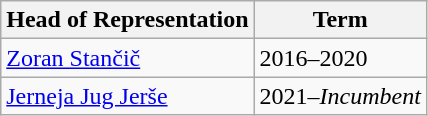<table class="wikitable">
<tr>
<th>Head of Representation</th>
<th>Term</th>
</tr>
<tr>
<td><a href='#'>Zoran Stančič</a></td>
<td>2016–2020</td>
</tr>
<tr>
<td><a href='#'>Jerneja Jug Jerše</a></td>
<td>2021–<em>Incumbent</em></td>
</tr>
</table>
